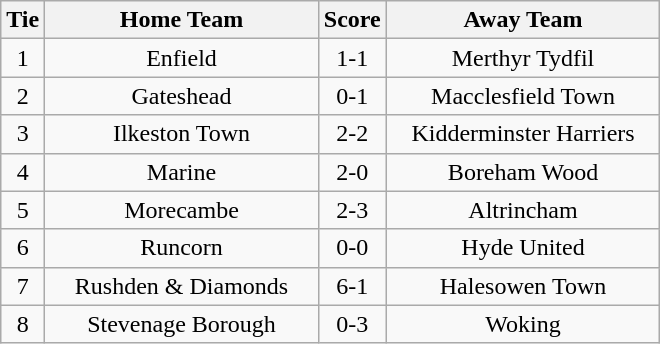<table class="wikitable" style="text-align:center;">
<tr>
<th width=20>Tie</th>
<th width=175>Home Team</th>
<th width=20>Score</th>
<th width=175>Away Team</th>
</tr>
<tr>
<td>1</td>
<td>Enfield</td>
<td>1-1</td>
<td>Merthyr Tydfil</td>
</tr>
<tr>
<td>2</td>
<td>Gateshead</td>
<td>0-1</td>
<td>Macclesfield Town</td>
</tr>
<tr>
<td>3</td>
<td>Ilkeston Town</td>
<td>2-2</td>
<td>Kidderminster Harriers</td>
</tr>
<tr>
<td>4</td>
<td>Marine</td>
<td>2-0</td>
<td>Boreham Wood</td>
</tr>
<tr>
<td>5</td>
<td>Morecambe</td>
<td>2-3</td>
<td>Altrincham</td>
</tr>
<tr>
<td>6</td>
<td>Runcorn</td>
<td>0-0</td>
<td>Hyde United</td>
</tr>
<tr>
<td>7</td>
<td>Rushden & Diamonds</td>
<td>6-1</td>
<td>Halesowen Town</td>
</tr>
<tr>
<td>8</td>
<td>Stevenage Borough</td>
<td>0-3</td>
<td>Woking</td>
</tr>
</table>
